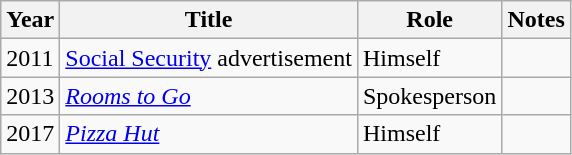<table class="wikitable sortable">
<tr>
<th>Year</th>
<th>Title</th>
<th>Role</th>
<th class="unsortable">Notes</th>
</tr>
<tr>
<td>2011</td>
<td><a href='#'>Social Security</a> advertisement</td>
<td>Himself</td>
<td></td>
</tr>
<tr>
<td>2013</td>
<td><em><a href='#'>Rooms to Go</a></em></td>
<td>Spokesperson</td>
<td></td>
</tr>
<tr>
<td>2017</td>
<td><em><a href='#'>Pizza Hut</a></em></td>
<td>Himself</td>
<td></td>
</tr>
</table>
